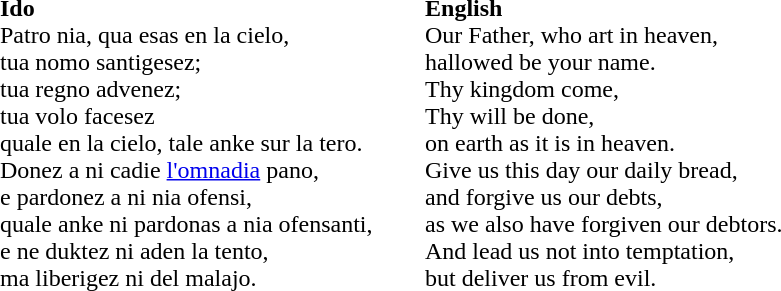<table>
<tr>
<td style="padding-left:1em"><strong>Ido</strong><br>Patro nia, qua esas en la cielo,<br>
tua nomo santigesez;<br>
tua regno advenez;<br>
tua volo facesez<br>
quale en la cielo, tale anke sur la tero.<br>
Donez a ni cadie <a href='#'>l'omnadia</a> pano,<br>
e pardonez a ni nia ofensi,<br>
quale anke ni pardonas a nia ofensanti,<br>
e ne duktez ni aden la tento,<br>
ma liberigez ni del malajo.<br></td>
<td style="padding-left:2em"><strong>English</strong><br>Our Father, who art in heaven,<br>
hallowed be your name.<br>
Thy kingdom come,<br>
Thy will be done,<br>
on earth as it is in heaven.<br>
Give us this day our daily bread,<br>
and forgive us our debts,<br>
as we also have forgiven our debtors.<br>
And lead us not into temptation,<br>
but deliver us from evil.<br></td>
</tr>
</table>
